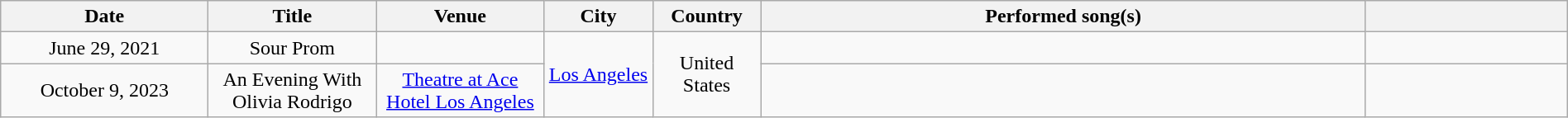<table class="wikitable sortable plainrowheaders" style="text-align:center;" width=100%>
<tr>
<th scope="col" style="width:10em;">Date</th>
<th scope="col" style="width:8em;">Title</th>
<th scope="col" style="width:8em;">Venue</th>
<th scope="col" style="width:5em;">City</th>
<th scope="col" style="width:5em;">Country</th>
<th scope="col" style="width:30em;">Performed song(s)</th>
<th scope="col" class="unsortable"></th>
</tr>
<tr>
<td>June 29, 2021</td>
<td>Sour Prom</td>
<td></td>
<td rowspan="2"><a href='#'>Los Angeles</a></td>
<td rowspan="2">United States</td>
<td></td>
<td></td>
</tr>
<tr>
<td>October 9, 2023</td>
<td>An Evening With Olivia Rodrigo</td>
<td><a href='#'>Theatre at Ace Hotel Los Angeles</a></td>
<td></td>
<td></td>
</tr>
</table>
